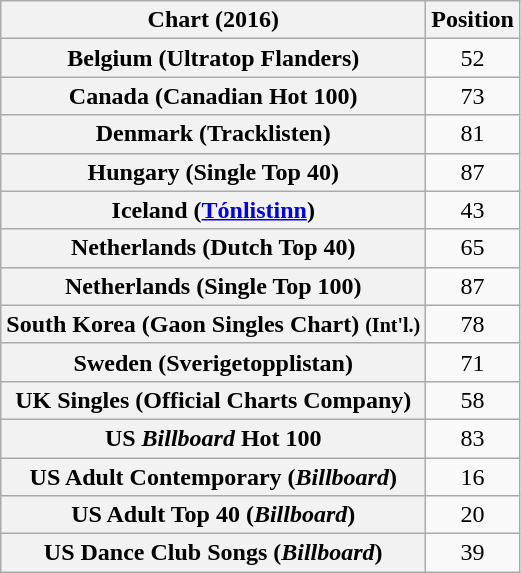<table class="wikitable sortable plainrowheaders" style="text-align:center">
<tr>
<th scope="col">Chart (2016)</th>
<th scope="col">Position</th>
</tr>
<tr>
<th scope="row">Belgium (Ultratop Flanders)</th>
<td>52</td>
</tr>
<tr>
<th scope="row">Canada (Canadian Hot 100)</th>
<td>73</td>
</tr>
<tr>
<th scope="row">Denmark (Tracklisten)</th>
<td>81</td>
</tr>
<tr>
<th scope="row">Hungary (Single Top 40)</th>
<td>87</td>
</tr>
<tr>
<th scope="row">Iceland (<a href='#'>Tónlistinn</a>)</th>
<td>43</td>
</tr>
<tr>
<th scope="row">Netherlands (Dutch Top 40)</th>
<td>65</td>
</tr>
<tr>
<th scope="row">Netherlands (Single Top 100)</th>
<td>87</td>
</tr>
<tr>
<th scope="row">South Korea (Gaon Singles Chart) <small>(Int'l.)</small></th>
<td style="text-align:center;">78</td>
</tr>
<tr>
<th scope="row">Sweden (Sverigetopplistan)</th>
<td>71</td>
</tr>
<tr>
<th scope="row">UK Singles (Official Charts Company)</th>
<td>58</td>
</tr>
<tr>
<th scope="row">US <em>Billboard</em> Hot 100</th>
<td>83</td>
</tr>
<tr>
<th scope="row">US Adult Contemporary (<em>Billboard</em>)</th>
<td>16</td>
</tr>
<tr>
<th scope="row">US Adult Top 40 (<em>Billboard</em>)</th>
<td>20</td>
</tr>
<tr>
<th scope="row">US Dance Club Songs (<em>Billboard</em>)</th>
<td>39</td>
</tr>
</table>
